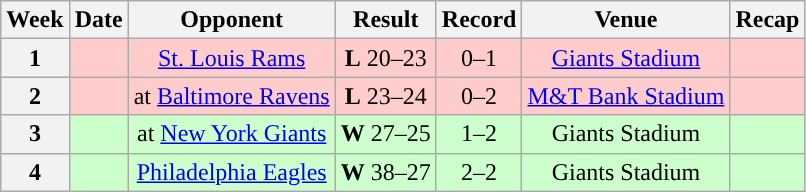<table class="wikitable" style="text-align:center">
<tr>
<th>Week</th>
<th>Date</th>
<th>Opponent</th>
<th>Result</th>
<th>Record</th>
<th>Venue</th>
<th>Recap</th>
</tr>
<tr style="background:#fcc">
<th>1</th>
<td></td>
<td><a href='#'>St. Louis Rams</a></td>
<td><strong>L</strong> 20–23</td>
<td>0–1</td>
<td><a href='#'>Giants Stadium</a></td>
<td></td>
</tr>
<tr style="background:#fcc">
<th>2</th>
<td></td>
<td>at <a href='#'>Baltimore Ravens</a></td>
<td><strong>L</strong> 23–24</td>
<td>0–2</td>
<td><a href='#'>M&T Bank Stadium</a></td>
<td></td>
</tr>
<tr style="background:#cfc">
<th>3</th>
<td></td>
<td>at <a href='#'>New York Giants</a></td>
<td><strong>W</strong> 27–25</td>
<td>1–2</td>
<td>Giants Stadium</td>
<td></td>
</tr>
<tr style="background:#cfc">
<th>4</th>
<td></td>
<td><a href='#'>Philadelphia Eagles</a></td>
<td><strong>W</strong> 38–27</td>
<td>2–2</td>
<td>Giants Stadium</td>
<td></td>
</tr>
</table>
